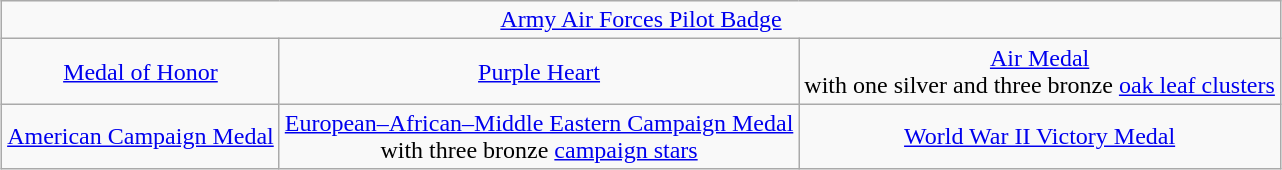<table class="wikitable" style="margin:1em auto; text-align:center;">
<tr>
<td colspan="3"><a href='#'>Army Air Forces Pilot Badge</a></td>
</tr>
<tr>
<td><a href='#'>Medal of Honor</a></td>
<td><a href='#'>Purple Heart</a></td>
<td><a href='#'>Air Medal</a><br>with one silver and three bronze <a href='#'>oak leaf clusters</a></td>
</tr>
<tr>
<td><a href='#'>American Campaign Medal</a></td>
<td><a href='#'>European–African–Middle Eastern Campaign Medal</a><br>with three bronze <a href='#'>campaign stars</a></td>
<td><a href='#'>World War II Victory Medal</a></td>
</tr>
</table>
